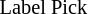<table class="toccolours" style="font-size: 85%; white-space: ">
<tr>
<td></td>
<td>Label Pick</td>
</tr>
</table>
